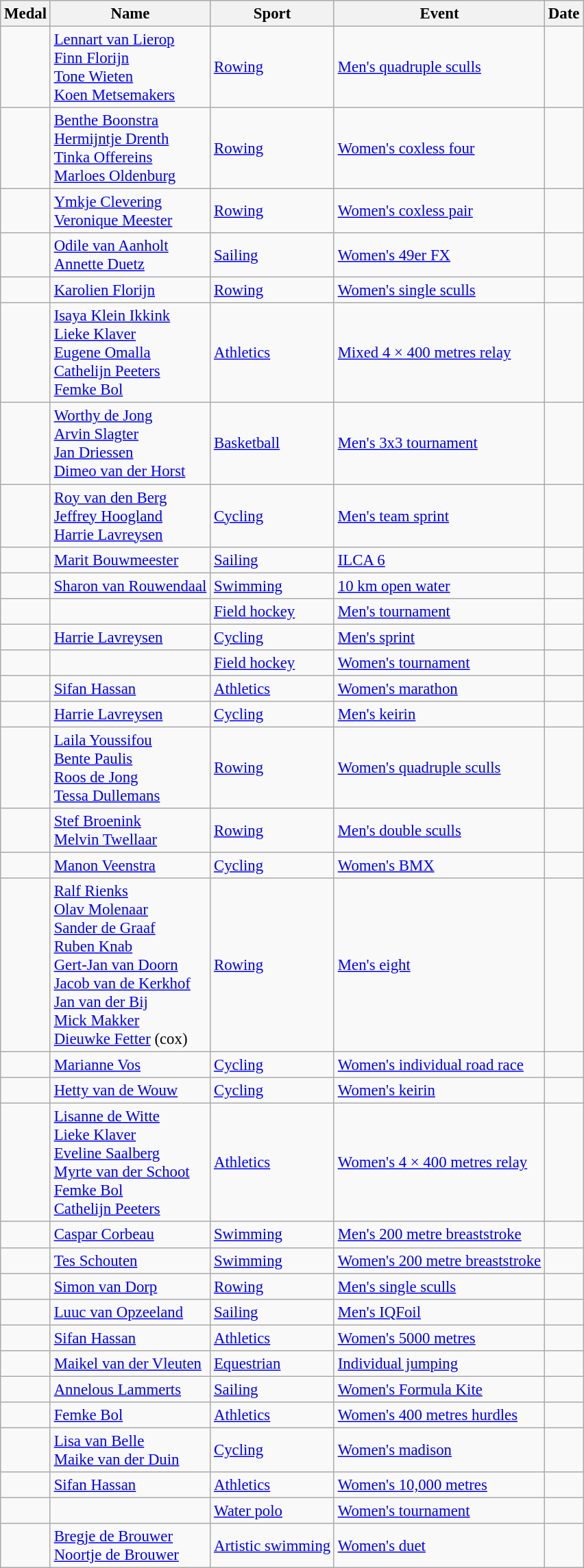<table class="wikitable sortable" style="font-size: 95%;">
<tr>
<th>Medal</th>
<th>Name</th>
<th>Sport</th>
<th>Event</th>
<th>Date</th>
</tr>
<tr>
<td></td>
<td><a href='#'>Lennart van Lierop</a><br><a href='#'>Finn Florijn</a><br><a href='#'>Tone Wieten</a><br><a href='#'>Koen Metsemakers</a></td>
<td><a href='#'>Rowing</a></td>
<td><a href='#'>Men's quadruple sculls</a></td>
<td></td>
</tr>
<tr>
<td></td>
<td><a href='#'>Benthe Boonstra</a><br><a href='#'>Hermijntje Drenth</a><br><a href='#'>Tinka Offereins</a><br><a href='#'>Marloes Oldenburg</a></td>
<td><a href='#'>Rowing</a></td>
<td><a href='#'>Women's coxless four</a></td>
<td></td>
</tr>
<tr>
<td></td>
<td><a href='#'>Ymkje Clevering</a><br><a href='#'>Veronique Meester</a></td>
<td><a href='#'>Rowing</a></td>
<td><a href='#'>Women's coxless pair</a></td>
<td></td>
</tr>
<tr>
<td></td>
<td><a href='#'>Odile van Aanholt</a><br><a href='#'>Annette Duetz</a></td>
<td><a href='#'>Sailing</a></td>
<td><a href='#'>Women's 49er FX</a></td>
<td></td>
</tr>
<tr>
<td></td>
<td><a href='#'>Karolien Florijn</a></td>
<td><a href='#'>Rowing</a></td>
<td><a href='#'>Women's single sculls</a></td>
<td></td>
</tr>
<tr>
<td></td>
<td><a href='#'>Isaya Klein Ikkink</a><br><a href='#'>Lieke Klaver</a><br><a href='#'>Eugene Omalla</a><br><a href='#'>Cathelijn Peeters</a><br><a href='#'>Femke Bol</a></td>
<td><a href='#'>Athletics</a></td>
<td><a href='#'>Mixed 4 × 400 metres relay</a></td>
<td></td>
</tr>
<tr>
<td></td>
<td><a href='#'>Worthy de Jong</a><br><a href='#'>Arvin Slagter</a><br><a href='#'>Jan Driessen</a><br><a href='#'>Dimeo van der Horst</a></td>
<td><a href='#'>Basketball</a></td>
<td><a href='#'>Men's 3x3 tournament</a></td>
<td></td>
</tr>
<tr>
<td></td>
<td><a href='#'>Roy van den Berg</a><br><a href='#'>Jeffrey Hoogland</a><br><a href='#'>Harrie Lavreysen</a></td>
<td><a href='#'>Cycling</a></td>
<td><a href='#'>Men's team sprint</a></td>
<td></td>
</tr>
<tr>
<td></td>
<td><a href='#'>Marit Bouwmeester</a></td>
<td><a href='#'>Sailing</a></td>
<td><a href='#'>ILCA 6</a></td>
<td></td>
</tr>
<tr>
<td></td>
<td><a href='#'>Sharon van Rouwendaal</a></td>
<td><a href='#'>Swimming</a></td>
<td><a href='#'>10 km open water</a></td>
<td></td>
</tr>
<tr>
<td></td>
<td></td>
<td><a href='#'>Field hockey</a></td>
<td><a href='#'>Men's tournament</a></td>
<td></td>
</tr>
<tr>
<td></td>
<td><a href='#'>Harrie Lavreysen</a></td>
<td><a href='#'>Cycling</a></td>
<td><a href='#'>Men's sprint</a></td>
<td></td>
</tr>
<tr>
<td></td>
<td></td>
<td><a href='#'>Field hockey</a></td>
<td><a href='#'>Women's tournament</a></td>
<td></td>
</tr>
<tr>
<td></td>
<td><a href='#'>Sifan Hassan</a></td>
<td><a href='#'>Athletics</a></td>
<td><a href='#'>Women's marathon</a></td>
<td></td>
</tr>
<tr>
<td></td>
<td><a href='#'>Harrie Lavreysen</a></td>
<td><a href='#'>Cycling</a></td>
<td><a href='#'>Men's keirin</a></td>
<td></td>
</tr>
<tr>
<td></td>
<td><a href='#'>Laila Youssifou</a><br><a href='#'>Bente Paulis</a><br><a href='#'>Roos de Jong</a><br><a href='#'>Tessa Dullemans</a></td>
<td><a href='#'>Rowing</a></td>
<td><a href='#'>Women's quadruple sculls</a></td>
<td></td>
</tr>
<tr>
<td></td>
<td><a href='#'>Stef Broenink</a><br><a href='#'>Melvin Twellaar</a></td>
<td><a href='#'>Rowing</a></td>
<td><a href='#'>Men's double sculls</a></td>
<td></td>
</tr>
<tr>
<td></td>
<td><a href='#'>Manon Veenstra</a></td>
<td><a href='#'>Cycling</a></td>
<td><a href='#'>Women's BMX</a></td>
<td></td>
</tr>
<tr>
<td></td>
<td><a href='#'>Ralf Rienks</a><br><a href='#'>Olav Molenaar</a><br><a href='#'>Sander de Graaf</a><br><a href='#'>Ruben Knab</a><br><a href='#'>Gert-Jan van Doorn</a><br><a href='#'>Jacob van de Kerkhof</a><br><a href='#'>Jan van der Bij</a><br><a href='#'>Mick Makker</a><br><a href='#'>Dieuwke Fetter</a> (cox)</td>
<td><a href='#'>Rowing</a></td>
<td><a href='#'>Men's eight</a></td>
<td></td>
</tr>
<tr>
<td></td>
<td><a href='#'>Marianne Vos</a></td>
<td><a href='#'>Cycling</a></td>
<td><a href='#'>Women's individual road race</a></td>
<td></td>
</tr>
<tr>
<td></td>
<td><a href='#'>Hetty van de Wouw</a></td>
<td><a href='#'>Cycling</a></td>
<td><a href='#'>Women's keirin</a></td>
<td></td>
</tr>
<tr>
<td></td>
<td><a href='#'>Lisanne de Witte</a><br><a href='#'>Lieke Klaver</a><br><a href='#'>Eveline Saalberg</a><br><a href='#'>Myrte van der Schoot</a><br><a href='#'>Femke Bol</a><br><a href='#'>Cathelijn Peeters</a></td>
<td><a href='#'>Athletics</a></td>
<td><a href='#'>Women's 4 × 400 metres relay</a></td>
<td></td>
</tr>
<tr>
<td></td>
<td><a href='#'>Caspar Corbeau</a></td>
<td><a href='#'>Swimming</a></td>
<td><a href='#'>Men's 200 metre breaststroke</a></td>
<td></td>
</tr>
<tr>
<td></td>
<td><a href='#'>Tes Schouten</a></td>
<td><a href='#'>Swimming</a></td>
<td><a href='#'>Women's 200 metre breaststroke</a></td>
<td></td>
</tr>
<tr>
<td></td>
<td><a href='#'>Simon van Dorp</a></td>
<td><a href='#'>Rowing</a></td>
<td><a href='#'>Men's single sculls</a></td>
<td></td>
</tr>
<tr>
<td></td>
<td><a href='#'>Luuc van Opzeeland</a></td>
<td><a href='#'>Sailing</a></td>
<td><a href='#'>Men's IQFoil</a></td>
<td></td>
</tr>
<tr>
<td></td>
<td><a href='#'>Sifan Hassan</a></td>
<td><a href='#'>Athletics</a></td>
<td><a href='#'>Women's 5000 metres</a></td>
<td></td>
</tr>
<tr>
<td></td>
<td><a href='#'>Maikel van der Vleuten</a></td>
<td><a href='#'>Equestrian</a></td>
<td><a href='#'>Individual jumping</a></td>
<td></td>
</tr>
<tr>
<td></td>
<td><a href='#'>Annelous Lammerts</a></td>
<td><a href='#'>Sailing</a></td>
<td><a href='#'>Women's Formula Kite</a></td>
<td></td>
</tr>
<tr>
<td></td>
<td><a href='#'>Femke Bol</a></td>
<td><a href='#'>Athletics</a></td>
<td><a href='#'>Women's 400 metres hurdles</a></td>
<td></td>
</tr>
<tr>
<td></td>
<td><a href='#'>Lisa van Belle</a><br><a href='#'>Maike van der Duin</a></td>
<td><a href='#'>Cycling</a></td>
<td><a href='#'>Women's madison</a></td>
<td></td>
</tr>
<tr>
<td></td>
<td><a href='#'>Sifan Hassan</a></td>
<td><a href='#'>Athletics</a></td>
<td><a href='#'>Women's 10,000 metres</a></td>
<td></td>
</tr>
<tr>
<td></td>
<td></td>
<td><a href='#'>Water polo</a></td>
<td><a href='#'>Women's tournament</a></td>
<td></td>
</tr>
<tr>
<td></td>
<td><a href='#'>Bregje de Brouwer</a><br><a href='#'>Noortje de Brouwer</a></td>
<td><a href='#'>Artistic swimming</a></td>
<td><a href='#'>Women's duet</a></td>
<td></td>
</tr>
</table>
